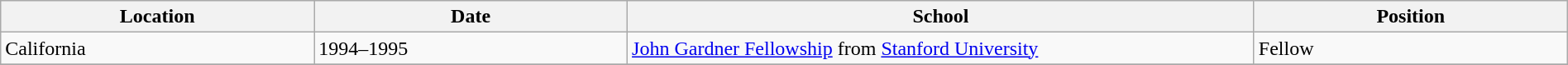<table class="wikitable" style="width:100%;">
<tr>
<th style="width:20%;">Location</th>
<th style="width:20%;">Date</th>
<th style="width:40%;">School</th>
<th style="width:20%;">Position</th>
</tr>
<tr>
<td>California</td>
<td>1994–1995</td>
<td><a href='#'>John Gardner Fellowship</a> from <a href='#'>Stanford University</a></td>
<td>Fellow</td>
</tr>
<tr>
</tr>
</table>
